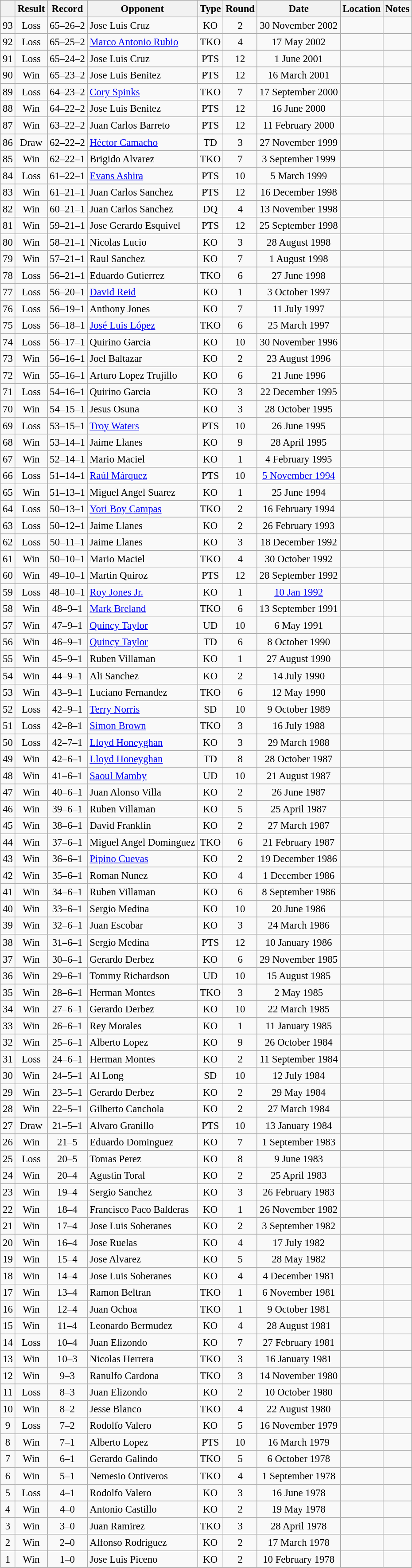<table class="wikitable" style="text-align:center; font-size:95%">
<tr>
<th></th>
<th>Result</th>
<th>Record</th>
<th>Opponent</th>
<th>Type</th>
<th>Round</th>
<th>Date</th>
<th>Location</th>
<th>Notes</th>
</tr>
<tr>
<td>93</td>
<td>Loss</td>
<td>65–26–2</td>
<td align=left> Jose Luis Cruz</td>
<td>KO</td>
<td>2</td>
<td>30 November 2002</td>
<td align=left> </td>
<td align=left></td>
</tr>
<tr>
<td>92</td>
<td>Loss</td>
<td>65–25–2</td>
<td align=left> <a href='#'>Marco Antonio Rubio</a></td>
<td>TKO</td>
<td>4</td>
<td>17 May 2002</td>
<td align=left> </td>
<td align=left></td>
</tr>
<tr>
<td>91</td>
<td>Loss</td>
<td>65–24–2</td>
<td align=left> Jose Luis Cruz</td>
<td>PTS</td>
<td>12</td>
<td>1 June 2001</td>
<td align=left> </td>
<td align=left></td>
</tr>
<tr>
<td>90</td>
<td>Win</td>
<td>65–23–2</td>
<td align=left> Jose Luis Benitez</td>
<td>PTS</td>
<td>12</td>
<td>16 March 2001</td>
<td align=left> </td>
<td align=left></td>
</tr>
<tr>
<td>89</td>
<td>Loss</td>
<td>64–23–2</td>
<td align=left> <a href='#'>Cory Spinks</a></td>
<td>TKO</td>
<td>7</td>
<td>17 September 2000</td>
<td align=left> </td>
<td align=left></td>
</tr>
<tr>
<td>88</td>
<td>Win</td>
<td>64–22–2</td>
<td align=left> Jose Luis Benitez</td>
<td>PTS</td>
<td>12</td>
<td>16 June 2000</td>
<td align=left> </td>
<td align=left></td>
</tr>
<tr>
<td>87</td>
<td>Win</td>
<td>63–22–2</td>
<td align=left> Juan Carlos Barreto</td>
<td>PTS</td>
<td>12</td>
<td>11 February 2000</td>
<td align=left> </td>
<td align=left></td>
</tr>
<tr>
<td>86</td>
<td>Draw</td>
<td>62–22–2</td>
<td align=left> <a href='#'>Héctor Camacho</a></td>
<td>TD</td>
<td>3</td>
<td>27 November 1999</td>
<td align=left> </td>
<td align=left></td>
</tr>
<tr>
<td>85</td>
<td>Win</td>
<td>62–22–1</td>
<td align=left> Brigido Alvarez</td>
<td>TKO</td>
<td>7</td>
<td>3 September 1999</td>
<td align=left> </td>
<td align=left></td>
</tr>
<tr>
<td>84</td>
<td>Loss</td>
<td>61–22–1</td>
<td align=left> <a href='#'>Evans Ashira</a></td>
<td>PTS</td>
<td>10</td>
<td>5 March 1999</td>
<td align=left> </td>
<td align=left></td>
</tr>
<tr>
<td>83</td>
<td>Win</td>
<td>61–21–1</td>
<td align=left> Juan Carlos Sanchez</td>
<td>PTS</td>
<td>12</td>
<td>16 December 1998</td>
<td align=left> </td>
<td align=left></td>
</tr>
<tr>
<td>82</td>
<td>Win</td>
<td>60–21–1</td>
<td align=left> Juan Carlos Sanchez</td>
<td>DQ</td>
<td>4</td>
<td>13 November 1998</td>
<td align=left> </td>
<td align=left></td>
</tr>
<tr>
<td>81</td>
<td>Win</td>
<td>59–21–1</td>
<td align=left> Jose Gerardo Esquivel</td>
<td>PTS</td>
<td>12</td>
<td>25 September 1998</td>
<td align=left> </td>
<td align=left></td>
</tr>
<tr>
<td>80</td>
<td>Win</td>
<td>58–21–1</td>
<td align=left> Nicolas Lucio</td>
<td>KO</td>
<td>3</td>
<td>28 August 1998</td>
<td align=left> </td>
<td align=left></td>
</tr>
<tr>
<td>79</td>
<td>Win</td>
<td>57–21–1</td>
<td align=left> Raul Sanchez</td>
<td>KO</td>
<td>7</td>
<td>1 August 1998</td>
<td align=left> </td>
<td align=left></td>
</tr>
<tr>
<td>78</td>
<td>Loss</td>
<td>56–21–1</td>
<td align=left> Eduardo Gutierrez</td>
<td>TKO</td>
<td>6</td>
<td>27 June 1998</td>
<td align=left> </td>
<td align=left></td>
</tr>
<tr>
<td>77</td>
<td>Loss</td>
<td>56–20–1</td>
<td align=left> <a href='#'>David Reid</a></td>
<td>KO</td>
<td>1</td>
<td>3 October 1997</td>
<td align=left> </td>
<td align=left></td>
</tr>
<tr>
<td>76</td>
<td>Loss</td>
<td>56–19–1</td>
<td align=left> Anthony Jones</td>
<td>KO</td>
<td>7</td>
<td>11 July 1997</td>
<td align=left> </td>
<td align=left></td>
</tr>
<tr>
<td>75</td>
<td>Loss</td>
<td>56–18–1</td>
<td align=left> <a href='#'>José Luis López</a></td>
<td>TKO</td>
<td>6</td>
<td>25 March 1997</td>
<td align=left> </td>
<td align=left></td>
</tr>
<tr>
<td>74</td>
<td>Loss</td>
<td>56–17–1</td>
<td align=left> Quirino Garcia</td>
<td>KO</td>
<td>10</td>
<td>30 November 1996</td>
<td align=left> </td>
<td align=left></td>
</tr>
<tr>
<td>73</td>
<td>Win</td>
<td>56–16–1</td>
<td align=left> Joel Baltazar</td>
<td>KO</td>
<td>2</td>
<td>23 August 1996</td>
<td align=left> </td>
<td align=left></td>
</tr>
<tr>
<td>72</td>
<td>Win</td>
<td>55–16–1</td>
<td align=left> Arturo Lopez Trujillo</td>
<td>KO</td>
<td>6</td>
<td>21 June 1996</td>
<td align=left> </td>
<td align=left></td>
</tr>
<tr>
<td>71</td>
<td>Loss</td>
<td>54–16–1</td>
<td align=left> Quirino Garcia</td>
<td>KO</td>
<td>3</td>
<td>22 December 1995</td>
<td align=left> </td>
<td align=left></td>
</tr>
<tr>
<td>70</td>
<td>Win</td>
<td>54–15–1</td>
<td align=left> Jesus Osuna</td>
<td>KO</td>
<td>3</td>
<td>28 October 1995</td>
<td align=left> </td>
<td align=left></td>
</tr>
<tr>
<td>69</td>
<td>Loss</td>
<td>53–15–1</td>
<td align=left> <a href='#'>Troy Waters</a></td>
<td>PTS</td>
<td>10</td>
<td>26 June 1995</td>
<td align=left> </td>
<td align=left></td>
</tr>
<tr>
<td>68</td>
<td>Win</td>
<td>53–14–1</td>
<td align=left> Jaime Llanes</td>
<td>KO</td>
<td>9</td>
<td>28 April 1995</td>
<td align=left> </td>
<td align=left></td>
</tr>
<tr>
<td>67</td>
<td>Win</td>
<td>52–14–1</td>
<td align=left> Mario Maciel</td>
<td>KO</td>
<td>1</td>
<td>4 February 1995</td>
<td align=left> </td>
<td align=left></td>
</tr>
<tr>
<td>66</td>
<td>Loss</td>
<td>51–14–1</td>
<td align=left> <a href='#'>Raúl Márquez</a></td>
<td>PTS</td>
<td>10</td>
<td><a href='#'>5 November 1994</a></td>
<td align=left> </td>
<td align=left></td>
</tr>
<tr>
<td>65</td>
<td>Win</td>
<td>51–13–1</td>
<td align=left> Miguel Angel Suarez</td>
<td>KO</td>
<td>1</td>
<td>25 June 1994</td>
<td align=left> </td>
<td align=left></td>
</tr>
<tr>
<td>64</td>
<td>Loss</td>
<td>50–13–1</td>
<td align=left> <a href='#'>Yori Boy Campas</a></td>
<td>TKO</td>
<td>2</td>
<td>16 February 1994</td>
<td align=left> </td>
<td align=left></td>
</tr>
<tr>
<td>63</td>
<td>Loss</td>
<td>50–12–1</td>
<td align=left> Jaime Llanes</td>
<td>KO</td>
<td>2</td>
<td>26 February 1993</td>
<td align=left> </td>
<td align=left></td>
</tr>
<tr>
<td>62</td>
<td>Loss</td>
<td>50–11–1</td>
<td align=left> Jaime Llanes</td>
<td>KO</td>
<td>3</td>
<td>18 December 1992</td>
<td align=left> </td>
<td align=left></td>
</tr>
<tr>
<td>61</td>
<td>Win</td>
<td>50–10–1</td>
<td align=left> Mario Maciel</td>
<td>TKO</td>
<td>4</td>
<td>30 October 1992</td>
<td align=left> </td>
<td align=left></td>
</tr>
<tr>
<td>60</td>
<td>Win</td>
<td>49–10–1</td>
<td align=left> Martin Quiroz</td>
<td>PTS</td>
<td>12</td>
<td>28 September 1992</td>
<td align=left> </td>
<td align=left></td>
</tr>
<tr>
<td>59</td>
<td>Loss</td>
<td>48–10–1</td>
<td align=left> <a href='#'>Roy Jones Jr.</a></td>
<td>KO</td>
<td>1</td>
<td><a href='#'>10 Jan 1992</a></td>
<td align=left> </td>
<td align=left></td>
</tr>
<tr>
<td>58</td>
<td>Win</td>
<td>48–9–1</td>
<td align=left> <a href='#'>Mark Breland</a></td>
<td>TKO</td>
<td>6</td>
<td>13 September 1991</td>
<td align=left> </td>
<td align=left></td>
</tr>
<tr>
<td>57</td>
<td>Win</td>
<td>47–9–1</td>
<td align=left> <a href='#'>Quincy Taylor</a></td>
<td>UD</td>
<td>10</td>
<td>6 May 1991</td>
<td align=left> </td>
<td align=left></td>
</tr>
<tr>
<td>56</td>
<td>Win</td>
<td>46–9–1</td>
<td align=left> <a href='#'>Quincy Taylor</a></td>
<td>TD</td>
<td>6</td>
<td>8 October 1990</td>
<td align=left> </td>
<td align=left></td>
</tr>
<tr>
<td>55</td>
<td>Win</td>
<td>45–9–1</td>
<td align=left> Ruben Villaman</td>
<td>KO</td>
<td>1</td>
<td>27 August 1990</td>
<td align=left> </td>
<td align=left></td>
</tr>
<tr>
<td>54</td>
<td>Win</td>
<td>44–9–1</td>
<td align=left> Ali Sanchez</td>
<td>KO</td>
<td>2</td>
<td>14 July 1990</td>
<td align=left> </td>
<td align=left></td>
</tr>
<tr>
<td>53</td>
<td>Win</td>
<td>43–9–1</td>
<td align=left> Luciano Fernandez</td>
<td>TKO</td>
<td>6</td>
<td>12 May 1990</td>
<td align=left> </td>
<td align=left></td>
</tr>
<tr>
<td>52</td>
<td>Loss</td>
<td>42–9–1</td>
<td align=left> <a href='#'>Terry Norris</a></td>
<td>SD</td>
<td>10</td>
<td>9 October 1989</td>
<td align=left> </td>
<td align=left></td>
</tr>
<tr>
<td>51</td>
<td>Loss</td>
<td>42–8–1</td>
<td align=left> <a href='#'>Simon Brown</a></td>
<td>TKO</td>
<td>3</td>
<td>16 July 1988</td>
<td align=left> </td>
<td align=left></td>
</tr>
<tr>
<td>50</td>
<td>Loss</td>
<td>42–7–1</td>
<td align=left> <a href='#'>Lloyd Honeyghan</a></td>
<td>KO</td>
<td>3</td>
<td>29 March 1988</td>
<td align=left> </td>
<td align=left></td>
</tr>
<tr>
<td>49</td>
<td>Win</td>
<td>42–6–1</td>
<td align=left> <a href='#'>Lloyd Honeyghan</a></td>
<td>TD</td>
<td>8</td>
<td>28 October 1987</td>
<td align=left> </td>
<td align=left></td>
</tr>
<tr>
<td>48</td>
<td>Win</td>
<td>41–6–1</td>
<td align=left> <a href='#'>Saoul Mamby</a></td>
<td>UD</td>
<td>10</td>
<td>21 August 1987</td>
<td align=left> </td>
<td align=left></td>
</tr>
<tr>
<td>47</td>
<td>Win</td>
<td>40–6–1</td>
<td align=left> Juan Alonso Villa</td>
<td>KO</td>
<td>2</td>
<td>26 June 1987</td>
<td align=left> </td>
<td align=left></td>
</tr>
<tr>
<td>46</td>
<td>Win</td>
<td>39–6–1</td>
<td align=left> Ruben Villaman</td>
<td>KO</td>
<td>5</td>
<td>25 April 1987</td>
<td align=left> </td>
<td align=left></td>
</tr>
<tr>
<td>45</td>
<td>Win</td>
<td>38–6–1</td>
<td align=left> David Franklin</td>
<td>KO</td>
<td>2</td>
<td>27 March 1987</td>
<td align=left> </td>
<td align=left></td>
</tr>
<tr>
<td>44</td>
<td>Win</td>
<td>37–6–1</td>
<td align=left> Miguel Angel Dominguez</td>
<td>TKO</td>
<td>6</td>
<td>21 February 1987</td>
<td align=left> </td>
<td align=left></td>
</tr>
<tr>
<td>43</td>
<td>Win</td>
<td>36–6–1</td>
<td align=left> <a href='#'>Pipino Cuevas</a></td>
<td>KO</td>
<td>2</td>
<td>19 December 1986</td>
<td align=left> </td>
<td align=left></td>
</tr>
<tr>
<td>42</td>
<td>Win</td>
<td>35–6–1</td>
<td align=left> Roman Nunez</td>
<td>KO</td>
<td>4</td>
<td>1 December 1986</td>
<td align=left> </td>
<td align=left></td>
</tr>
<tr>
<td>41</td>
<td>Win</td>
<td>34–6–1</td>
<td align=left> Ruben Villaman</td>
<td>KO</td>
<td>6</td>
<td>8 September 1986</td>
<td align=left> </td>
<td align=left></td>
</tr>
<tr>
<td>40</td>
<td>Win</td>
<td>33–6–1</td>
<td align=left> Sergio Medina</td>
<td>KO</td>
<td>10</td>
<td>20 June 1986</td>
<td align=left> </td>
<td align=left></td>
</tr>
<tr>
<td>39</td>
<td>Win</td>
<td>32–6–1</td>
<td align=left> Juan Escobar</td>
<td>KO</td>
<td>3</td>
<td>24 March 1986</td>
<td align=left> </td>
<td align=left></td>
</tr>
<tr>
<td>38</td>
<td>Win</td>
<td>31–6–1</td>
<td align=left> Sergio Medina</td>
<td>PTS</td>
<td>12</td>
<td>10 January 1986</td>
<td align=left> </td>
<td align=left></td>
</tr>
<tr>
<td>37</td>
<td>Win</td>
<td>30–6–1</td>
<td align=left> Gerardo Derbez</td>
<td>KO</td>
<td>6</td>
<td>29 November 1985</td>
<td align=left> </td>
<td align=left></td>
</tr>
<tr>
<td>36</td>
<td>Win</td>
<td>29–6–1</td>
<td align=left> Tommy Richardson</td>
<td>UD</td>
<td>10</td>
<td>15 August 1985</td>
<td align=left> </td>
<td align=left></td>
</tr>
<tr>
<td>35</td>
<td>Win</td>
<td>28–6–1</td>
<td align=left> Herman Montes</td>
<td>TKO</td>
<td>3</td>
<td>2 May 1985</td>
<td align=left> </td>
<td align=left></td>
</tr>
<tr>
<td>34</td>
<td>Win</td>
<td>27–6–1</td>
<td align=left> Gerardo Derbez</td>
<td>KO</td>
<td>10</td>
<td>22 March 1985</td>
<td align=left> </td>
<td align=left></td>
</tr>
<tr>
<td>33</td>
<td>Win</td>
<td>26–6–1</td>
<td align=left> Rey Morales</td>
<td>KO</td>
<td>1</td>
<td>11 January 1985</td>
<td align=left> </td>
<td align=left></td>
</tr>
<tr>
<td>32</td>
<td>Win</td>
<td>25–6–1</td>
<td align=left> Alberto Lopez</td>
<td>KO</td>
<td>9</td>
<td>26 October 1984</td>
<td align=left> </td>
<td align=left></td>
</tr>
<tr>
<td>31</td>
<td>Loss</td>
<td>24–6–1</td>
<td align=left> Herman Montes</td>
<td>KO</td>
<td>2</td>
<td>11 September 1984</td>
<td align=left> </td>
<td align=left></td>
</tr>
<tr>
<td>30</td>
<td>Win</td>
<td>24–5–1</td>
<td align=left> Al Long</td>
<td>SD</td>
<td>10</td>
<td>12 July 1984</td>
<td align=left> </td>
<td align=left></td>
</tr>
<tr>
<td>29</td>
<td>Win</td>
<td>23–5–1</td>
<td align=left> Gerardo Derbez</td>
<td>KO</td>
<td>2</td>
<td>29 May 1984</td>
<td align=left> </td>
<td align=left></td>
</tr>
<tr>
<td>28</td>
<td>Win</td>
<td>22–5–1</td>
<td align=left> Gilberto Canchola</td>
<td>KO</td>
<td>2</td>
<td>27 March 1984</td>
<td align=left> </td>
<td align=left></td>
</tr>
<tr>
<td>27</td>
<td>Draw</td>
<td>21–5–1</td>
<td align=left> Alvaro Granillo</td>
<td>PTS</td>
<td>10</td>
<td>13 January 1984</td>
<td align=left> </td>
<td align=left></td>
</tr>
<tr>
<td>26</td>
<td>Win</td>
<td>21–5</td>
<td align=left> Eduardo Dominguez</td>
<td>KO</td>
<td>7</td>
<td>1 September 1983</td>
<td align=left> </td>
<td align=left></td>
</tr>
<tr>
<td>25</td>
<td>Loss</td>
<td>20–5</td>
<td align=left> Tomas Perez</td>
<td>KO</td>
<td>8</td>
<td>9 June 1983</td>
<td align=left> </td>
<td align=left></td>
</tr>
<tr>
<td>24</td>
<td>Win</td>
<td>20–4</td>
<td align=left> Agustin Toral</td>
<td>KO</td>
<td>2</td>
<td>25 April 1983</td>
<td align=left> </td>
<td align=left></td>
</tr>
<tr>
<td>23</td>
<td>Win</td>
<td>19–4</td>
<td align=left> Sergio Sanchez</td>
<td>KO</td>
<td>3</td>
<td>26 February 1983</td>
<td align=left> </td>
<td align=left></td>
</tr>
<tr>
<td>22</td>
<td>Win</td>
<td>18–4</td>
<td align=left> Francisco Paco Balderas</td>
<td>KO</td>
<td>1</td>
<td>26 November 1982</td>
<td align=left> </td>
<td align=left></td>
</tr>
<tr>
<td>21</td>
<td>Win</td>
<td>17–4</td>
<td align=left> Jose Luis Soberanes</td>
<td>KO</td>
<td>2</td>
<td>3 September 1982</td>
<td align=left> </td>
<td align=left></td>
</tr>
<tr>
<td>20</td>
<td>Win</td>
<td>16–4</td>
<td align=left> Jose Ruelas</td>
<td>KO</td>
<td>4</td>
<td>17 July 1982</td>
<td align=left> </td>
<td align=left></td>
</tr>
<tr>
<td>19</td>
<td>Win</td>
<td>15–4</td>
<td align=left> Jose Alvarez</td>
<td>KO</td>
<td>5</td>
<td>28 May 1982</td>
<td align=left> </td>
<td align=left></td>
</tr>
<tr>
<td>18</td>
<td>Win</td>
<td>14–4</td>
<td align=left> Jose Luis Soberanes</td>
<td>KO</td>
<td>4</td>
<td>4 December 1981</td>
<td align=left> </td>
<td align=left></td>
</tr>
<tr>
<td>17</td>
<td>Win</td>
<td>13–4</td>
<td align=left> Ramon Beltran</td>
<td>TKO</td>
<td>1</td>
<td>6 November 1981</td>
<td align=left> </td>
<td align=left></td>
</tr>
<tr>
<td>16</td>
<td>Win</td>
<td>12–4</td>
<td align=left> Juan Ochoa</td>
<td>TKO</td>
<td>1</td>
<td>9 October 1981</td>
<td align=left> </td>
<td align=left></td>
</tr>
<tr>
<td>15</td>
<td>Win</td>
<td>11–4</td>
<td align=left> Leonardo Bermudez</td>
<td>KO</td>
<td>4</td>
<td>28 August 1981</td>
<td align=left> </td>
<td align=left></td>
</tr>
<tr>
<td>14</td>
<td>Loss</td>
<td>10–4</td>
<td align=left> Juan Elizondo</td>
<td>KO</td>
<td>7</td>
<td>27 February 1981</td>
<td align=left> </td>
<td align=left></td>
</tr>
<tr>
<td>13</td>
<td>Win</td>
<td>10–3</td>
<td align=left> Nicolas Herrera</td>
<td>TKO</td>
<td>3</td>
<td>16 January 1981</td>
<td align=left> </td>
<td align=left></td>
</tr>
<tr>
<td>12</td>
<td>Win</td>
<td>9–3</td>
<td align=left> Ranulfo Cardona</td>
<td>TKO</td>
<td>3</td>
<td>14 November 1980</td>
<td align=left> </td>
<td align=left></td>
</tr>
<tr>
<td>11</td>
<td>Loss</td>
<td>8–3</td>
<td align=left> Juan Elizondo</td>
<td>KO</td>
<td>2</td>
<td>10 October 1980</td>
<td align=left> </td>
<td align=left></td>
</tr>
<tr>
<td>10</td>
<td>Win</td>
<td>8–2</td>
<td align=left> Jesse Blanco</td>
<td>TKO</td>
<td>4</td>
<td>22 August 1980</td>
<td align=left> </td>
<td align=left></td>
</tr>
<tr>
<td>9</td>
<td>Loss</td>
<td>7–2</td>
<td align=left> Rodolfo Valero</td>
<td>KO</td>
<td>5</td>
<td>16 November 1979</td>
<td align=left> </td>
<td align=left></td>
</tr>
<tr>
<td>8</td>
<td>Win</td>
<td>7–1</td>
<td align=left> Alberto Lopez</td>
<td>PTS</td>
<td>10</td>
<td>16 March 1979</td>
<td align=left> </td>
<td align=left></td>
</tr>
<tr>
<td>7</td>
<td>Win</td>
<td>6–1</td>
<td align=left> Gerardo Galindo</td>
<td>TKO</td>
<td>5</td>
<td>6 October 1978</td>
<td align=left> </td>
<td align=left></td>
</tr>
<tr>
<td>6</td>
<td>Win</td>
<td>5–1</td>
<td align=left> Nemesio Ontiveros</td>
<td>TKO</td>
<td>4</td>
<td>1 September 1978</td>
<td align=left> </td>
<td align=left></td>
</tr>
<tr>
<td>5</td>
<td>Loss</td>
<td>4–1</td>
<td align=left> Rodolfo Valero</td>
<td>KO</td>
<td>3</td>
<td>16 June 1978</td>
<td align=left> </td>
<td align=left></td>
</tr>
<tr>
<td>4</td>
<td>Win</td>
<td>4–0</td>
<td align=left> Antonio Castillo</td>
<td>KO</td>
<td>2</td>
<td>19 May 1978</td>
<td align=left> </td>
<td align=left></td>
</tr>
<tr>
<td>3</td>
<td>Win</td>
<td>3–0</td>
<td align=left> Juan Ramirez</td>
<td>TKO</td>
<td>3</td>
<td>28 April 1978</td>
<td align=left> </td>
<td align=left></td>
</tr>
<tr>
<td>2</td>
<td>Win</td>
<td>2–0</td>
<td align=left> Alfonso Rodriguez</td>
<td>KO</td>
<td>2</td>
<td>17 March 1978</td>
<td align=left> </td>
<td align=left></td>
</tr>
<tr>
<td>1</td>
<td>Win</td>
<td>1–0</td>
<td align=left> Jose Luis Piceno</td>
<td>KO</td>
<td>2</td>
<td>10 February 1978</td>
<td align=left> </td>
<td align=left></td>
</tr>
</table>
